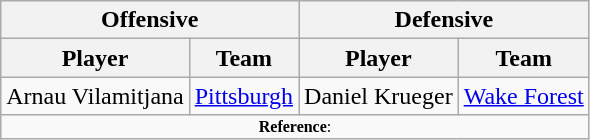<table class="wikitable" style="text-align: center;">
<tr>
<th colspan="2">Offensive</th>
<th colspan="2">Defensive</th>
</tr>
<tr>
<th>Player</th>
<th>Team</th>
<th>Player</th>
<th>Team</th>
</tr>
<tr>
<td>Arnau Vilamitjana</td>
<td><a href='#'>Pittsburgh</a></td>
<td>Daniel Krueger</td>
<td><a href='#'>Wake Forest</a></td>
</tr>
<tr>
<td colspan="4"  style="font-size:8pt; text-align:center;"><strong>Reference</strong>:</td>
</tr>
</table>
